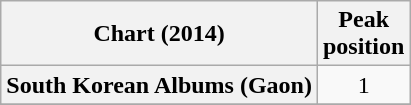<table class="wikitable plainrowheaders" style="text-align:center">
<tr>
<th scope="col">Chart (2014)</th>
<th scope="col">Peak<br>position</th>
</tr>
<tr>
<th scope="row">South Korean Albums (Gaon)</th>
<td>1</td>
</tr>
<tr>
</tr>
</table>
